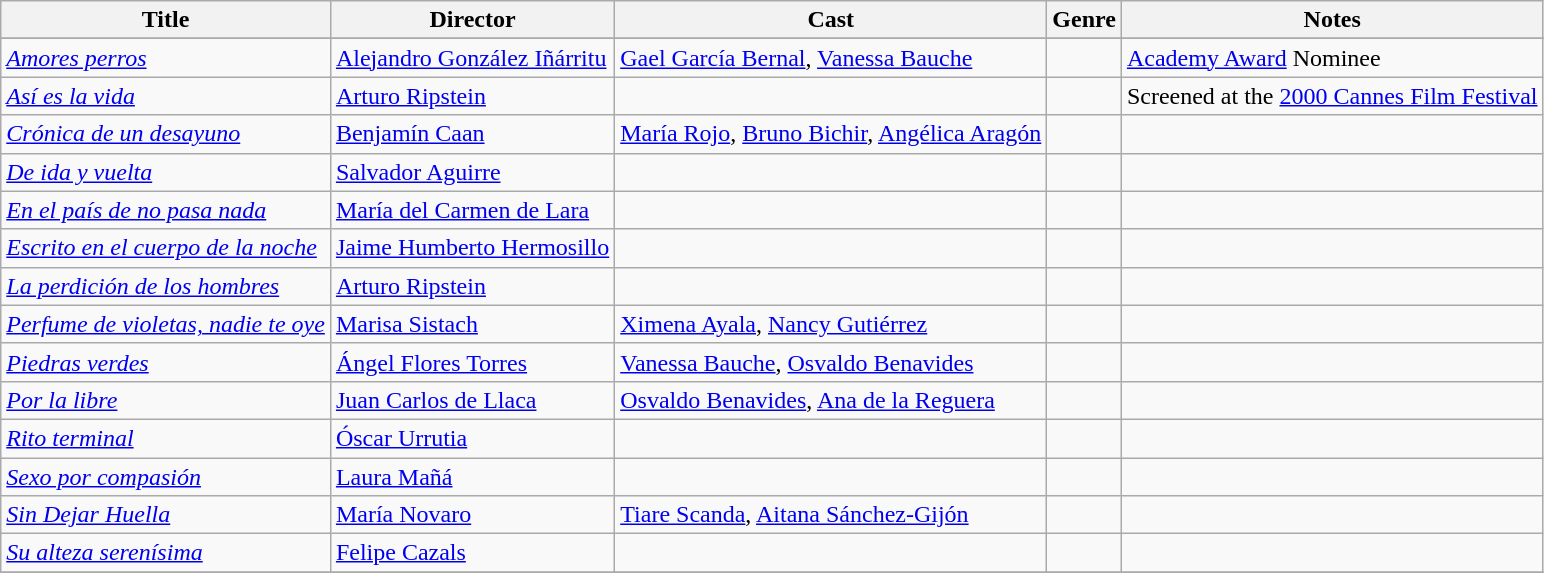<table class="wikitable sortable">
<tr>
<th>Title</th>
<th>Director</th>
<th>Cast</th>
<th>Genre</th>
<th>Notes</th>
</tr>
<tr>
</tr>
<tr>
<td><em><a href='#'>Amores perros</a></em></td>
<td><a href='#'>Alejandro González Iñárritu</a></td>
<td><a href='#'>Gael García Bernal</a>, <a href='#'>Vanessa Bauche</a></td>
<td></td>
<td><a href='#'>Academy Award</a> Nominee</td>
</tr>
<tr>
<td><em><a href='#'>Así es la vida</a></em></td>
<td><a href='#'>Arturo Ripstein</a></td>
<td></td>
<td></td>
<td>Screened at the <a href='#'>2000 Cannes Film Festival</a></td>
</tr>
<tr>
<td><em><a href='#'>Crónica de un desayuno</a></em></td>
<td><a href='#'>Benjamín Caan</a></td>
<td><a href='#'>María Rojo</a>, <a href='#'>Bruno Bichir</a>, <a href='#'>Angélica Aragón</a></td>
<td></td>
<td></td>
</tr>
<tr>
<td><em><a href='#'>De ida y vuelta</a></em></td>
<td><a href='#'>Salvador Aguirre</a></td>
<td></td>
<td></td>
<td></td>
</tr>
<tr>
<td><em><a href='#'>En el país de no pasa nada</a></em></td>
<td><a href='#'>María del Carmen de Lara</a></td>
<td></td>
<td></td>
<td></td>
</tr>
<tr>
<td><em><a href='#'>Escrito en el cuerpo de la noche</a></em></td>
<td><a href='#'>Jaime Humberto Hermosillo</a></td>
<td></td>
<td></td>
<td></td>
</tr>
<tr>
<td><em><a href='#'>La perdición de los hombres</a></em></td>
<td><a href='#'>Arturo Ripstein</a></td>
<td></td>
<td></td>
<td></td>
</tr>
<tr>
<td><em><a href='#'>Perfume de violetas, nadie te oye</a></em></td>
<td><a href='#'>Marisa Sistach</a></td>
<td><a href='#'>Ximena Ayala</a>, <a href='#'>Nancy Gutiérrez</a></td>
<td></td>
<td></td>
</tr>
<tr>
<td><em><a href='#'>Piedras verdes</a></em></td>
<td><a href='#'>Ángel Flores Torres</a></td>
<td><a href='#'>Vanessa Bauche</a>, <a href='#'>Osvaldo Benavides</a></td>
<td></td>
<td></td>
</tr>
<tr>
<td><em><a href='#'>Por la libre</a></em></td>
<td><a href='#'>Juan Carlos de Llaca</a></td>
<td><a href='#'>Osvaldo Benavides</a>, <a href='#'>Ana de la Reguera</a></td>
<td></td>
<td></td>
</tr>
<tr>
<td><em><a href='#'>Rito terminal</a></em></td>
<td><a href='#'>Óscar Urrutia</a></td>
<td></td>
<td></td>
<td></td>
</tr>
<tr>
<td><em><a href='#'>Sexo por compasión</a></em></td>
<td><a href='#'>Laura Mañá</a></td>
<td></td>
<td></td>
<td></td>
</tr>
<tr>
<td><em><a href='#'>Sin Dejar Huella</a></em></td>
<td><a href='#'>María Novaro</a></td>
<td><a href='#'>Tiare Scanda</a>, <a href='#'>Aitana Sánchez-Gijón</a></td>
<td></td>
<td></td>
</tr>
<tr>
<td><em><a href='#'>Su alteza serenísima</a></em></td>
<td><a href='#'>Felipe Cazals</a></td>
<td></td>
<td></td>
<td></td>
</tr>
<tr>
</tr>
</table>
